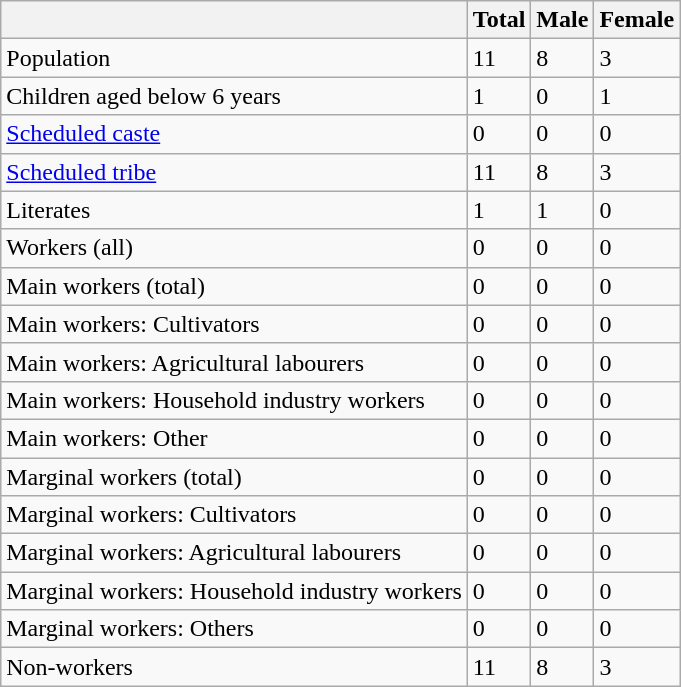<table class="wikitable sortable">
<tr>
<th></th>
<th>Total</th>
<th>Male</th>
<th>Female</th>
</tr>
<tr>
<td>Population</td>
<td>11</td>
<td>8</td>
<td>3</td>
</tr>
<tr>
<td>Children aged below 6 years</td>
<td>1</td>
<td>0</td>
<td>1</td>
</tr>
<tr>
<td><a href='#'>Scheduled caste</a></td>
<td>0</td>
<td>0</td>
<td>0</td>
</tr>
<tr>
<td><a href='#'>Scheduled tribe</a></td>
<td>11</td>
<td>8</td>
<td>3</td>
</tr>
<tr>
<td>Literates</td>
<td>1</td>
<td>1</td>
<td>0</td>
</tr>
<tr>
<td>Workers (all)</td>
<td>0</td>
<td>0</td>
<td>0</td>
</tr>
<tr>
<td>Main workers (total)</td>
<td>0</td>
<td>0</td>
<td>0</td>
</tr>
<tr>
<td>Main workers: Cultivators</td>
<td>0</td>
<td>0</td>
<td>0</td>
</tr>
<tr>
<td>Main workers: Agricultural labourers</td>
<td>0</td>
<td>0</td>
<td>0</td>
</tr>
<tr>
<td>Main workers: Household industry workers</td>
<td>0</td>
<td>0</td>
<td>0</td>
</tr>
<tr>
<td>Main workers: Other</td>
<td>0</td>
<td>0</td>
<td>0</td>
</tr>
<tr>
<td>Marginal workers (total)</td>
<td>0</td>
<td>0</td>
<td>0</td>
</tr>
<tr>
<td>Marginal workers: Cultivators</td>
<td>0</td>
<td>0</td>
<td>0</td>
</tr>
<tr>
<td>Marginal workers: Agricultural labourers</td>
<td>0</td>
<td>0</td>
<td>0</td>
</tr>
<tr>
<td>Marginal workers: Household industry workers</td>
<td>0</td>
<td>0</td>
<td>0</td>
</tr>
<tr>
<td>Marginal workers: Others</td>
<td>0</td>
<td>0</td>
<td>0</td>
</tr>
<tr>
<td>Non-workers</td>
<td>11</td>
<td>8</td>
<td>3</td>
</tr>
</table>
